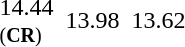<table>
<tr>
<td></td>
<td></td>
<td>14.44<br><small>(<strong>CR</strong>)</small></td>
<td></td>
<td>13.98</td>
<td></td>
<td>13.62</td>
</tr>
</table>
